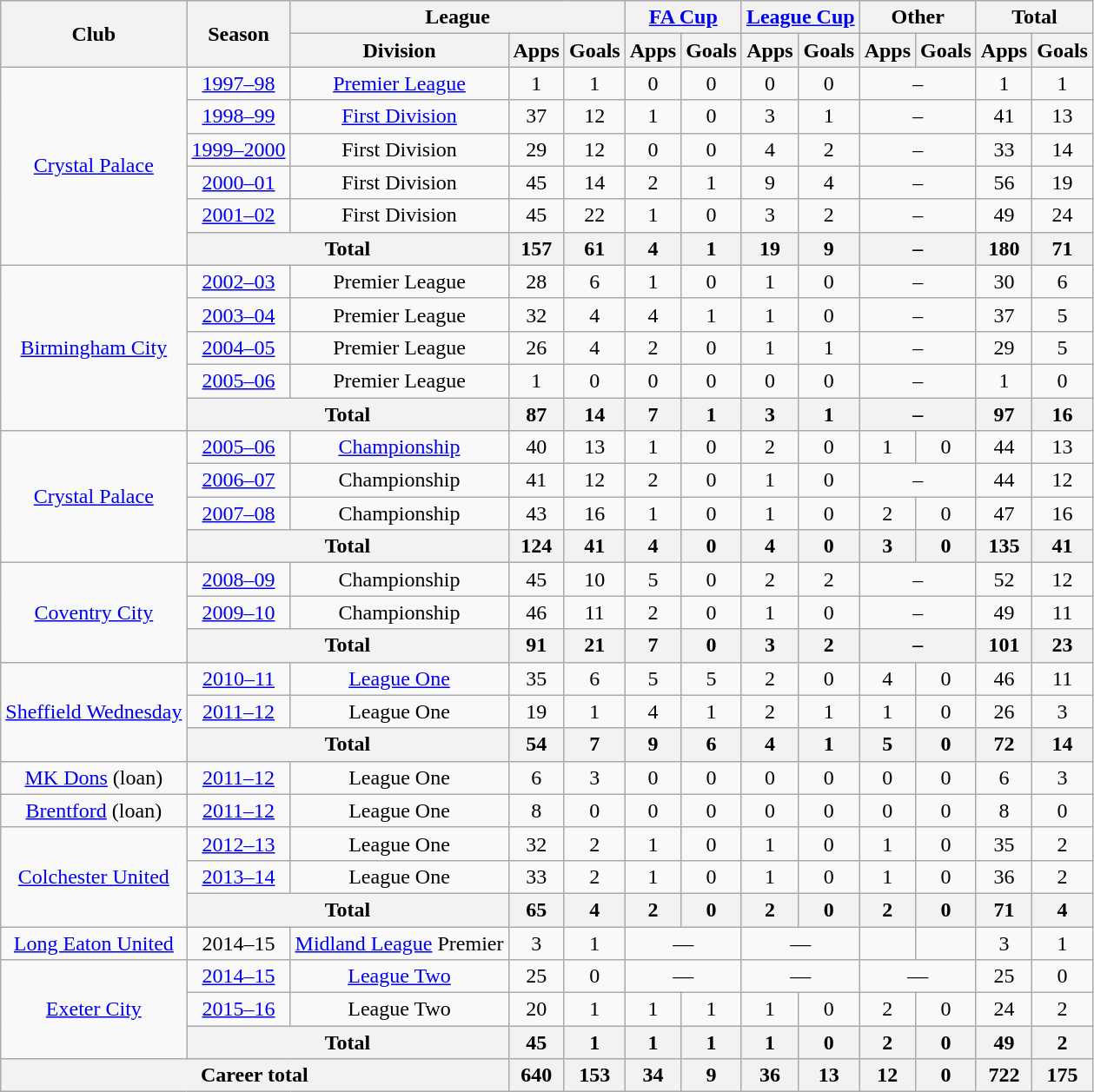<table class="wikitable" style="text-align: center">
<tr>
<th rowspan="2">Club</th>
<th rowspan="2">Season</th>
<th colspan="3">League</th>
<th colspan="2"><a href='#'>FA Cup</a></th>
<th colspan="2"><a href='#'>League Cup</a></th>
<th colspan="2">Other</th>
<th colspan="2">Total</th>
</tr>
<tr>
<th>Division</th>
<th>Apps</th>
<th>Goals</th>
<th>Apps</th>
<th>Goals</th>
<th>Apps</th>
<th>Goals</th>
<th>Apps</th>
<th>Goals</th>
<th>Apps</th>
<th>Goals</th>
</tr>
<tr>
<td rowspan="6"><a href='#'>Crystal Palace</a></td>
<td><a href='#'>1997–98</a></td>
<td><a href='#'>Premier League</a></td>
<td>1</td>
<td>1</td>
<td>0</td>
<td>0</td>
<td>0</td>
<td>0</td>
<td colspan="2">–</td>
<td>1</td>
<td>1</td>
</tr>
<tr>
<td><a href='#'>1998–99</a></td>
<td><a href='#'>First Division</a></td>
<td>37</td>
<td>12</td>
<td>1</td>
<td>0</td>
<td>3</td>
<td>1</td>
<td colspan="2">–</td>
<td>41</td>
<td>13</td>
</tr>
<tr>
<td><a href='#'>1999–2000</a></td>
<td>First Division</td>
<td>29</td>
<td>12</td>
<td>0</td>
<td>0</td>
<td>4</td>
<td>2</td>
<td colspan="2">–</td>
<td>33</td>
<td>14</td>
</tr>
<tr>
<td><a href='#'>2000–01</a></td>
<td>First Division</td>
<td>45</td>
<td>14</td>
<td>2</td>
<td>1</td>
<td>9</td>
<td>4</td>
<td colspan="2">–</td>
<td>56</td>
<td>19</td>
</tr>
<tr>
<td><a href='#'>2001–02</a></td>
<td>First Division</td>
<td>45</td>
<td>22</td>
<td>1</td>
<td>0</td>
<td>3</td>
<td>2</td>
<td colspan="2">–</td>
<td>49</td>
<td>24</td>
</tr>
<tr>
<th colspan="2">Total</th>
<th>157</th>
<th>61</th>
<th>4</th>
<th>1</th>
<th>19</th>
<th>9</th>
<th colspan="2">–</th>
<th>180</th>
<th>71</th>
</tr>
<tr>
<td rowspan="5"><a href='#'>Birmingham City</a></td>
<td><a href='#'>2002–03</a></td>
<td>Premier League</td>
<td>28</td>
<td>6</td>
<td>1</td>
<td>0</td>
<td>1</td>
<td>0</td>
<td colspan="2">–</td>
<td>30</td>
<td>6</td>
</tr>
<tr>
<td><a href='#'>2003–04</a></td>
<td>Premier League</td>
<td>32</td>
<td>4</td>
<td>4</td>
<td>1</td>
<td>1</td>
<td>0</td>
<td colspan="2">–</td>
<td>37</td>
<td>5</td>
</tr>
<tr>
<td><a href='#'>2004–05</a></td>
<td>Premier League</td>
<td>26</td>
<td>4</td>
<td>2</td>
<td>0</td>
<td>1</td>
<td>1</td>
<td colspan="2">–</td>
<td>29</td>
<td>5</td>
</tr>
<tr>
<td><a href='#'>2005–06</a></td>
<td>Premier League</td>
<td>1</td>
<td>0</td>
<td>0</td>
<td>0</td>
<td>0</td>
<td>0</td>
<td colspan="2">–</td>
<td>1</td>
<td>0</td>
</tr>
<tr>
<th colspan="2">Total</th>
<th>87</th>
<th>14</th>
<th>7</th>
<th>1</th>
<th>3</th>
<th>1</th>
<th colspan="2">–</th>
<th>97</th>
<th>16</th>
</tr>
<tr>
<td rowspan="4"><a href='#'>Crystal Palace</a></td>
<td><a href='#'>2005–06</a></td>
<td><a href='#'>Championship</a></td>
<td>40</td>
<td>13</td>
<td>1</td>
<td>0</td>
<td>2</td>
<td>0</td>
<td>1</td>
<td>0</td>
<td>44</td>
<td>13</td>
</tr>
<tr>
<td><a href='#'>2006–07</a></td>
<td>Championship</td>
<td>41</td>
<td>12</td>
<td>2</td>
<td>0</td>
<td>1</td>
<td>0</td>
<td colspan="2">–</td>
<td>44</td>
<td>12</td>
</tr>
<tr>
<td><a href='#'>2007–08</a></td>
<td>Championship</td>
<td>43</td>
<td>16</td>
<td>1</td>
<td>0</td>
<td>1</td>
<td>0</td>
<td>2</td>
<td>0</td>
<td>47</td>
<td>16</td>
</tr>
<tr>
<th colspan="2">Total</th>
<th>124</th>
<th>41</th>
<th>4</th>
<th>0</th>
<th>4</th>
<th>0</th>
<th>3</th>
<th>0</th>
<th>135</th>
<th>41</th>
</tr>
<tr>
<td rowspan="3"><a href='#'>Coventry City</a></td>
<td><a href='#'>2008–09</a></td>
<td>Championship</td>
<td>45</td>
<td>10</td>
<td>5</td>
<td>0</td>
<td>2</td>
<td>2</td>
<td colspan="2">–</td>
<td>52</td>
<td>12</td>
</tr>
<tr>
<td><a href='#'>2009–10</a></td>
<td>Championship</td>
<td>46</td>
<td>11</td>
<td>2</td>
<td>0</td>
<td>1</td>
<td>0</td>
<td colspan="2">–</td>
<td>49</td>
<td>11</td>
</tr>
<tr>
<th colspan="2">Total</th>
<th>91</th>
<th>21</th>
<th>7</th>
<th>0</th>
<th>3</th>
<th>2</th>
<th colspan="2">–</th>
<th>101</th>
<th>23</th>
</tr>
<tr>
<td rowspan="3"><a href='#'>Sheffield Wednesday</a></td>
<td><a href='#'>2010–11</a></td>
<td><a href='#'>League One</a></td>
<td>35</td>
<td>6</td>
<td>5</td>
<td>5</td>
<td>2</td>
<td>0</td>
<td>4</td>
<td>0</td>
<td>46</td>
<td>11</td>
</tr>
<tr>
<td><a href='#'>2011–12</a></td>
<td>League One</td>
<td>19</td>
<td>1</td>
<td>4</td>
<td>1</td>
<td>2</td>
<td>1</td>
<td>1</td>
<td>0</td>
<td>26</td>
<td>3</td>
</tr>
<tr>
<th colspan="2">Total</th>
<th>54</th>
<th>7</th>
<th>9</th>
<th>6</th>
<th>4</th>
<th>1</th>
<th>5</th>
<th>0</th>
<th>72</th>
<th>14</th>
</tr>
<tr>
<td><a href='#'>MK Dons</a> (loan)</td>
<td><a href='#'>2011–12</a></td>
<td>League One</td>
<td>6</td>
<td>3</td>
<td>0</td>
<td>0</td>
<td>0</td>
<td>0</td>
<td>0</td>
<td>0</td>
<td>6</td>
<td>3</td>
</tr>
<tr>
<td><a href='#'>Brentford</a> (loan)</td>
<td><a href='#'>2011–12</a></td>
<td>League One</td>
<td>8</td>
<td>0</td>
<td>0</td>
<td>0</td>
<td>0</td>
<td>0</td>
<td>0</td>
<td>0</td>
<td>8</td>
<td>0</td>
</tr>
<tr>
<td rowspan="3"><a href='#'>Colchester United</a></td>
<td><a href='#'>2012–13</a></td>
<td>League One</td>
<td>32</td>
<td>2</td>
<td>1</td>
<td>0</td>
<td>1</td>
<td>0</td>
<td>1</td>
<td>0</td>
<td>35</td>
<td>2</td>
</tr>
<tr>
<td><a href='#'>2013–14</a></td>
<td>League One</td>
<td>33</td>
<td>2</td>
<td>1</td>
<td>0</td>
<td>1</td>
<td>0</td>
<td>1</td>
<td>0</td>
<td>36</td>
<td>2</td>
</tr>
<tr>
<th colspan="2">Total</th>
<th>65</th>
<th>4</th>
<th>2</th>
<th>0</th>
<th>2</th>
<th>0</th>
<th>2</th>
<th>0</th>
<th>71</th>
<th>4</th>
</tr>
<tr>
<td><a href='#'>Long Eaton United</a></td>
<td>2014–15</td>
<td><a href='#'>Midland League</a> Premier</td>
<td>3</td>
<td>1</td>
<td colspan="2">—</td>
<td colspan="2">—</td>
<td></td>
<td></td>
<td>3</td>
<td>1</td>
</tr>
<tr>
<td rowspan="3"><a href='#'>Exeter City</a></td>
<td><a href='#'>2014–15</a></td>
<td><a href='#'>League Two</a></td>
<td>25</td>
<td>0</td>
<td colspan="2">—</td>
<td colspan="2">—</td>
<td colspan="2">—</td>
<td>25</td>
<td>0</td>
</tr>
<tr>
<td><a href='#'>2015–16</a></td>
<td>League Two</td>
<td>20</td>
<td>1</td>
<td>1</td>
<td>1</td>
<td>1</td>
<td>0</td>
<td>2</td>
<td>0</td>
<td>24</td>
<td>2</td>
</tr>
<tr>
<th colspan="2">Total</th>
<th>45</th>
<th>1</th>
<th>1</th>
<th>1</th>
<th>1</th>
<th>0</th>
<th>2</th>
<th>0</th>
<th>49</th>
<th>2</th>
</tr>
<tr>
<th colspan="3">Career total</th>
<th>640</th>
<th>153</th>
<th>34</th>
<th>9</th>
<th>36</th>
<th>13</th>
<th>12</th>
<th>0</th>
<th>722</th>
<th>175</th>
</tr>
</table>
